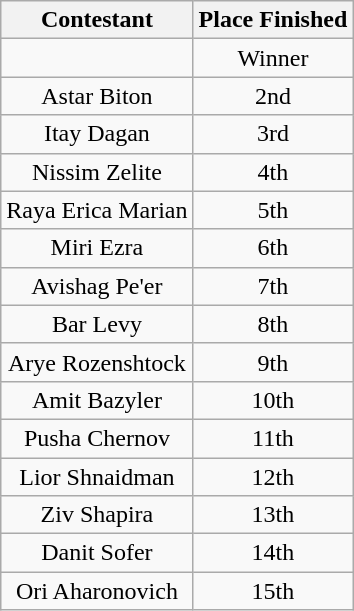<table class="wikitable" style="text-align:center">
<tr>
<th>Contestant</th>
<th>Place Finished</th>
</tr>
<tr>
<td></td>
<td>Winner</td>
</tr>
<tr>
<td>Astar Biton</td>
<td>2nd</td>
</tr>
<tr>
<td>Itay Dagan</td>
<td>3rd</td>
</tr>
<tr>
<td>Nissim Zelite</td>
<td>4th</td>
</tr>
<tr>
<td>Raya Erica Marian</td>
<td>5th</td>
</tr>
<tr>
<td>Miri Ezra</td>
<td>6th</td>
</tr>
<tr>
<td>Avishag Pe'er</td>
<td>7th</td>
</tr>
<tr>
<td>Bar Levy</td>
<td>8th</td>
</tr>
<tr>
<td>Arye Rozenshtock</td>
<td>9th</td>
</tr>
<tr>
<td>Amit Bazyler</td>
<td>10th</td>
</tr>
<tr>
<td>Pusha Chernov</td>
<td>11th</td>
</tr>
<tr>
<td>Lior Shnaidman</td>
<td>12th</td>
</tr>
<tr>
<td>Ziv Shapira</td>
<td>13th</td>
</tr>
<tr>
<td>Danit Sofer</td>
<td>14th</td>
</tr>
<tr>
<td>Ori Aharonovich</td>
<td>15th</td>
</tr>
</table>
